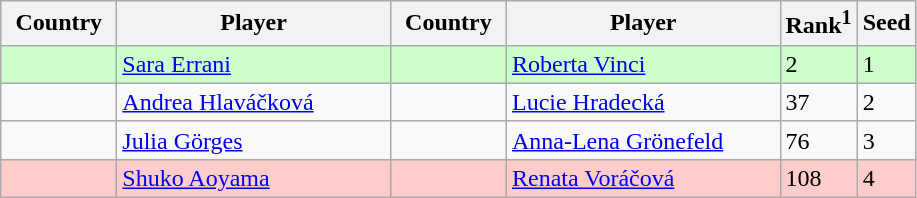<table class="sortable wikitable">
<tr>
<th width="70">Country</th>
<th width="175">Player</th>
<th width="70">Country</th>
<th width="175">Player</th>
<th>Rank<sup>1</sup></th>
<th>Seed</th>
</tr>
<tr style="background:#cfc;">
<td></td>
<td><a href='#'>Sara Errani</a></td>
<td></td>
<td><a href='#'>Roberta Vinci</a></td>
<td>2</td>
<td>1</td>
</tr>
<tr>
<td></td>
<td><a href='#'>Andrea Hlaváčková</a></td>
<td></td>
<td><a href='#'>Lucie Hradecká</a></td>
<td>37</td>
<td>2</td>
</tr>
<tr>
<td></td>
<td><a href='#'>Julia Görges</a></td>
<td></td>
<td><a href='#'>Anna-Lena Grönefeld</a></td>
<td>76</td>
<td>3</td>
</tr>
<tr style="background:#fcc;">
<td></td>
<td><a href='#'>Shuko Aoyama</a></td>
<td></td>
<td><a href='#'>Renata Voráčová</a></td>
<td>108</td>
<td>4</td>
</tr>
</table>
